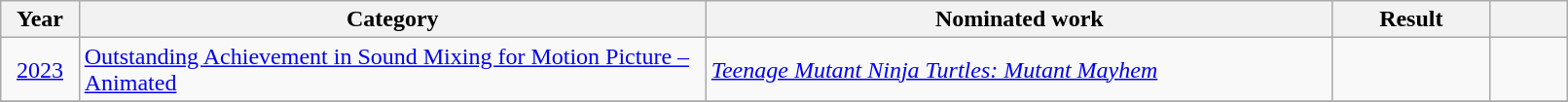<table class="wikitable" style="width:85%;">
<tr>
<th width=5%>Year</th>
<th style="width:40%;">Category</th>
<th style="width:40%;">Nominated work</th>
<th style="width:10%;">Result</th>
<th width=5%></th>
</tr>
<tr>
<td style="text-align:center;"><a href='#'>2023</a></td>
<td><a href='#'>Outstanding Achievement in Sound Mixing for Motion Picture – Animated</a></td>
<td><em><a href='#'>Teenage Mutant Ninja Turtles: Mutant Mayhem</a></em> </td>
<td></td>
<td align="center"></td>
</tr>
<tr>
</tr>
</table>
